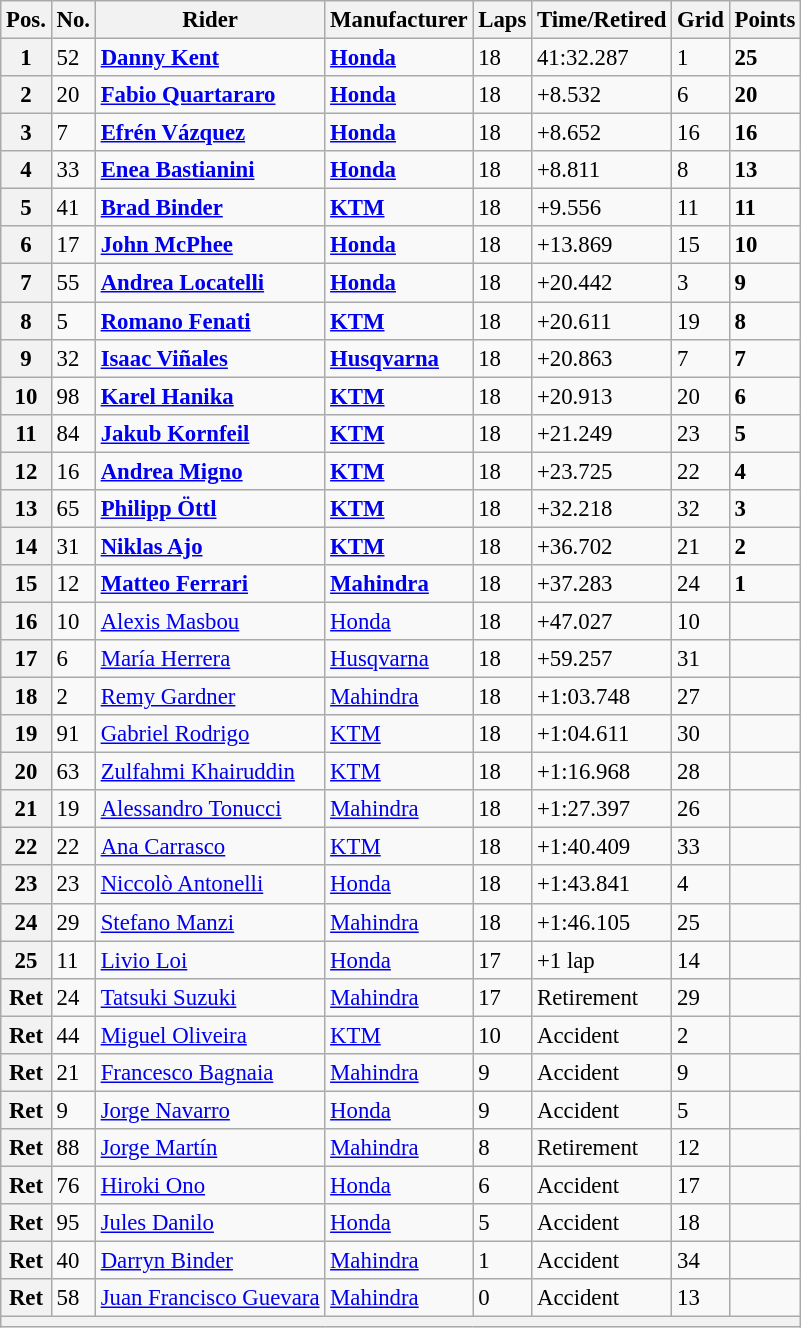<table class="wikitable" style="font-size: 95%;">
<tr>
<th>Pos.</th>
<th>No.</th>
<th>Rider</th>
<th>Manufacturer</th>
<th>Laps</th>
<th>Time/Retired</th>
<th>Grid</th>
<th>Points</th>
</tr>
<tr>
<th>1</th>
<td>52</td>
<td> <strong><a href='#'>Danny Kent</a></strong></td>
<td><strong><a href='#'>Honda</a></strong></td>
<td>18</td>
<td>41:32.287</td>
<td>1</td>
<td><strong>25</strong></td>
</tr>
<tr>
<th>2</th>
<td>20</td>
<td> <strong><a href='#'>Fabio Quartararo</a></strong></td>
<td><strong><a href='#'>Honda</a></strong></td>
<td>18</td>
<td>+8.532</td>
<td>6</td>
<td><strong>20</strong></td>
</tr>
<tr>
<th>3</th>
<td>7</td>
<td> <strong><a href='#'>Efrén Vázquez</a></strong></td>
<td><strong><a href='#'>Honda</a></strong></td>
<td>18</td>
<td>+8.652</td>
<td>16</td>
<td><strong>16</strong></td>
</tr>
<tr>
<th>4</th>
<td>33</td>
<td> <strong><a href='#'>Enea Bastianini</a></strong></td>
<td><strong><a href='#'>Honda</a></strong></td>
<td>18</td>
<td>+8.811</td>
<td>8</td>
<td><strong>13</strong></td>
</tr>
<tr>
<th>5</th>
<td>41</td>
<td> <strong><a href='#'>Brad Binder</a></strong></td>
<td><strong><a href='#'>KTM</a></strong></td>
<td>18</td>
<td>+9.556</td>
<td>11</td>
<td><strong>11</strong></td>
</tr>
<tr>
<th>6</th>
<td>17</td>
<td> <strong><a href='#'>John McPhee</a></strong></td>
<td><strong><a href='#'>Honda</a></strong></td>
<td>18</td>
<td>+13.869</td>
<td>15</td>
<td><strong>10</strong></td>
</tr>
<tr>
<th>7</th>
<td>55</td>
<td> <strong><a href='#'>Andrea Locatelli</a></strong></td>
<td><strong><a href='#'>Honda</a></strong></td>
<td>18</td>
<td>+20.442</td>
<td>3</td>
<td><strong>9</strong></td>
</tr>
<tr>
<th>8</th>
<td>5</td>
<td> <strong><a href='#'>Romano Fenati</a></strong></td>
<td><strong><a href='#'>KTM</a></strong></td>
<td>18</td>
<td>+20.611</td>
<td>19</td>
<td><strong>8</strong></td>
</tr>
<tr>
<th>9</th>
<td>32</td>
<td> <strong><a href='#'>Isaac Viñales</a></strong></td>
<td><strong><a href='#'>Husqvarna</a></strong></td>
<td>18</td>
<td>+20.863</td>
<td>7</td>
<td><strong>7</strong></td>
</tr>
<tr>
<th>10</th>
<td>98</td>
<td> <strong><a href='#'>Karel Hanika</a></strong></td>
<td><strong><a href='#'>KTM</a></strong></td>
<td>18</td>
<td>+20.913</td>
<td>20</td>
<td><strong>6</strong></td>
</tr>
<tr>
<th>11</th>
<td>84</td>
<td> <strong><a href='#'>Jakub Kornfeil</a></strong></td>
<td><strong><a href='#'>KTM</a></strong></td>
<td>18</td>
<td>+21.249</td>
<td>23</td>
<td><strong>5</strong></td>
</tr>
<tr>
<th>12</th>
<td>16</td>
<td> <strong><a href='#'>Andrea Migno</a></strong></td>
<td><strong><a href='#'>KTM</a></strong></td>
<td>18</td>
<td>+23.725</td>
<td>22</td>
<td><strong>4</strong></td>
</tr>
<tr>
<th>13</th>
<td>65</td>
<td> <strong><a href='#'>Philipp Öttl</a></strong></td>
<td><strong><a href='#'>KTM</a></strong></td>
<td>18</td>
<td>+32.218</td>
<td>32</td>
<td><strong>3</strong></td>
</tr>
<tr>
<th>14</th>
<td>31</td>
<td> <strong><a href='#'>Niklas Ajo</a></strong></td>
<td><strong><a href='#'>KTM</a></strong></td>
<td>18</td>
<td>+36.702</td>
<td>21</td>
<td><strong>2</strong></td>
</tr>
<tr>
<th>15</th>
<td>12</td>
<td> <strong><a href='#'>Matteo Ferrari</a></strong></td>
<td><strong><a href='#'>Mahindra</a></strong></td>
<td>18</td>
<td>+37.283</td>
<td>24</td>
<td><strong>1</strong></td>
</tr>
<tr>
<th>16</th>
<td>10</td>
<td> <a href='#'>Alexis Masbou</a></td>
<td><a href='#'>Honda</a></td>
<td>18</td>
<td>+47.027</td>
<td>10</td>
<td></td>
</tr>
<tr>
<th>17</th>
<td>6</td>
<td> <a href='#'>María Herrera</a></td>
<td><a href='#'>Husqvarna</a></td>
<td>18</td>
<td>+59.257</td>
<td>31</td>
<td></td>
</tr>
<tr>
<th>18</th>
<td>2</td>
<td> <a href='#'>Remy Gardner</a></td>
<td><a href='#'>Mahindra</a></td>
<td>18</td>
<td>+1:03.748</td>
<td>27</td>
<td></td>
</tr>
<tr>
<th>19</th>
<td>91</td>
<td> <a href='#'>Gabriel Rodrigo</a></td>
<td><a href='#'>KTM</a></td>
<td>18</td>
<td>+1:04.611</td>
<td>30</td>
<td></td>
</tr>
<tr>
<th>20</th>
<td>63</td>
<td> <a href='#'>Zulfahmi Khairuddin</a></td>
<td><a href='#'>KTM</a></td>
<td>18</td>
<td>+1:16.968</td>
<td>28</td>
<td></td>
</tr>
<tr>
<th>21</th>
<td>19</td>
<td> <a href='#'>Alessandro Tonucci</a></td>
<td><a href='#'>Mahindra</a></td>
<td>18</td>
<td>+1:27.397</td>
<td>26</td>
<td></td>
</tr>
<tr>
<th>22</th>
<td>22</td>
<td> <a href='#'>Ana Carrasco</a></td>
<td><a href='#'>KTM</a></td>
<td>18</td>
<td>+1:40.409</td>
<td>33</td>
<td></td>
</tr>
<tr>
<th>23</th>
<td>23</td>
<td> <a href='#'>Niccolò Antonelli</a></td>
<td><a href='#'>Honda</a></td>
<td>18</td>
<td>+1:43.841</td>
<td>4</td>
<td></td>
</tr>
<tr>
<th>24</th>
<td>29</td>
<td> <a href='#'>Stefano Manzi</a></td>
<td><a href='#'>Mahindra</a></td>
<td>18</td>
<td>+1:46.105</td>
<td>25</td>
<td></td>
</tr>
<tr>
<th>25</th>
<td>11</td>
<td> <a href='#'>Livio Loi</a></td>
<td><a href='#'>Honda</a></td>
<td>17</td>
<td>+1 lap</td>
<td>14</td>
<td></td>
</tr>
<tr>
<th>Ret</th>
<td>24</td>
<td> <a href='#'>Tatsuki Suzuki</a></td>
<td><a href='#'>Mahindra</a></td>
<td>17</td>
<td>Retirement</td>
<td>29</td>
<td></td>
</tr>
<tr>
<th>Ret</th>
<td>44</td>
<td> <a href='#'>Miguel Oliveira</a></td>
<td><a href='#'>KTM</a></td>
<td>10</td>
<td>Accident</td>
<td>2</td>
<td></td>
</tr>
<tr>
<th>Ret</th>
<td>21</td>
<td> <a href='#'>Francesco Bagnaia</a></td>
<td><a href='#'>Mahindra</a></td>
<td>9</td>
<td>Accident</td>
<td>9</td>
<td></td>
</tr>
<tr>
<th>Ret</th>
<td>9</td>
<td> <a href='#'>Jorge Navarro</a></td>
<td><a href='#'>Honda</a></td>
<td>9</td>
<td>Accident</td>
<td>5</td>
<td></td>
</tr>
<tr>
<th>Ret</th>
<td>88</td>
<td> <a href='#'>Jorge Martín</a></td>
<td><a href='#'>Mahindra</a></td>
<td>8</td>
<td>Retirement</td>
<td>12</td>
<td></td>
</tr>
<tr>
<th>Ret</th>
<td>76</td>
<td> <a href='#'>Hiroki Ono</a></td>
<td><a href='#'>Honda</a></td>
<td>6</td>
<td>Accident</td>
<td>17</td>
<td></td>
</tr>
<tr>
<th>Ret</th>
<td>95</td>
<td> <a href='#'>Jules Danilo</a></td>
<td><a href='#'>Honda</a></td>
<td>5</td>
<td>Accident</td>
<td>18</td>
<td></td>
</tr>
<tr>
<th>Ret</th>
<td>40</td>
<td> <a href='#'>Darryn Binder</a></td>
<td><a href='#'>Mahindra</a></td>
<td>1</td>
<td>Accident</td>
<td>34</td>
<td></td>
</tr>
<tr>
<th>Ret</th>
<td>58</td>
<td> <a href='#'>Juan Francisco Guevara</a></td>
<td><a href='#'>Mahindra</a></td>
<td>0</td>
<td>Accident</td>
<td>13</td>
<td></td>
</tr>
<tr>
<th colspan=8></th>
</tr>
</table>
